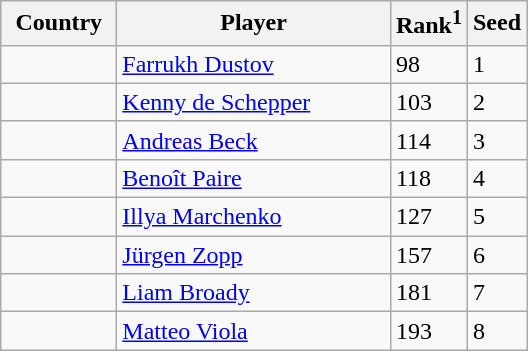<table class="sortable wikitable">
<tr>
<th width="70">Country</th>
<th width="175">Player</th>
<th>Rank<sup>1</sup></th>
<th>Seed</th>
</tr>
<tr>
<td></td>
<td><a href='#'>Farrukh Dustov</a></td>
<td>98</td>
<td>1</td>
</tr>
<tr>
<td></td>
<td><a href='#'>Kenny de Schepper</a></td>
<td>103</td>
<td>2</td>
</tr>
<tr>
<td></td>
<td><a href='#'>Andreas Beck</a></td>
<td>114</td>
<td>3</td>
</tr>
<tr>
<td></td>
<td><a href='#'>Benoît Paire</a></td>
<td>118</td>
<td>4</td>
</tr>
<tr>
<td></td>
<td><a href='#'>Illya Marchenko</a></td>
<td>127</td>
<td>5</td>
</tr>
<tr>
<td></td>
<td><a href='#'>Jürgen Zopp</a></td>
<td>157</td>
<td>6</td>
</tr>
<tr>
<td></td>
<td><a href='#'>Liam Broady</a></td>
<td>181</td>
<td>7</td>
</tr>
<tr>
<td></td>
<td><a href='#'>Matteo Viola</a></td>
<td>193</td>
<td>8</td>
</tr>
</table>
